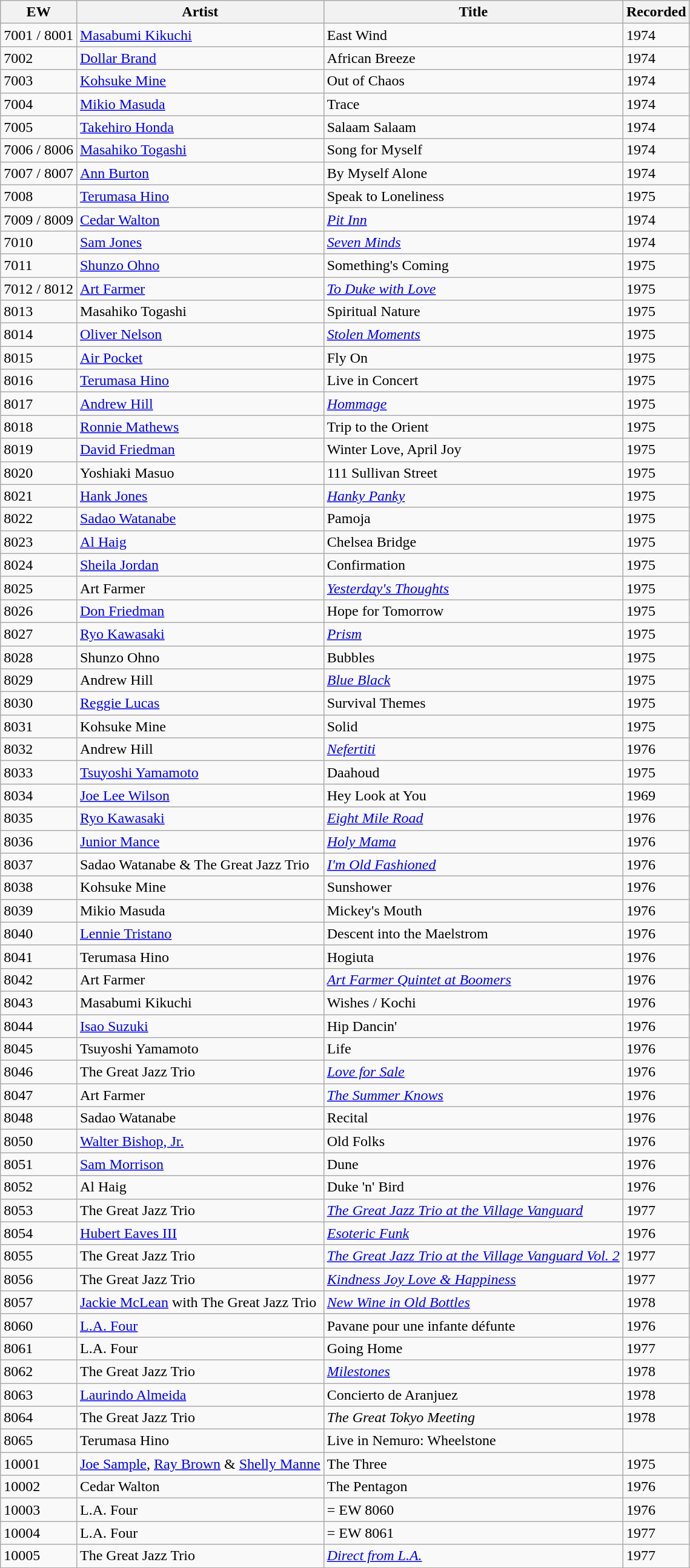<table class="wikitable sortable">
<tr>
<th>EW</th>
<th>Artist</th>
<th>Title</th>
<th>Recorded</th>
</tr>
<tr>
<td>7001 / 8001</td>
<td><a href='#'>Masabumi Kikuchi</a></td>
<td>East Wind</td>
<td>1974</td>
</tr>
<tr>
<td>7002</td>
<td><a href='#'>Dollar Brand</a></td>
<td>African Breeze</td>
<td>1974</td>
</tr>
<tr>
<td>7003</td>
<td><a href='#'>Kohsuke Mine</a></td>
<td>Out of Chaos</td>
<td>1974</td>
</tr>
<tr>
<td>7004</td>
<td><a href='#'>Mikio Masuda</a></td>
<td>Trace</td>
<td>1974</td>
</tr>
<tr>
<td>7005</td>
<td><a href='#'>Takehiro Honda</a></td>
<td>Salaam Salaam</td>
<td>1974</td>
</tr>
<tr>
<td>7006 / 8006</td>
<td><a href='#'>Masahiko Togashi</a></td>
<td>Song for Myself</td>
<td>1974</td>
</tr>
<tr>
<td>7007 / 8007</td>
<td><a href='#'>Ann Burton</a></td>
<td>By Myself Alone</td>
<td>1974</td>
</tr>
<tr>
<td>7008</td>
<td><a href='#'>Terumasa Hino</a></td>
<td>Speak to Loneliness</td>
<td>1975</td>
</tr>
<tr>
<td>7009 / 8009</td>
<td><a href='#'>Cedar Walton</a></td>
<td><em><a href='#'>Pit Inn</a></em></td>
<td>1974</td>
</tr>
<tr>
<td>7010</td>
<td><a href='#'>Sam Jones</a></td>
<td><em><a href='#'>Seven Minds</a></em></td>
<td>1974</td>
</tr>
<tr>
<td>7011</td>
<td><a href='#'>Shunzo Ohno</a></td>
<td>Something's Coming</td>
<td>1975</td>
</tr>
<tr>
<td>7012 / 8012</td>
<td><a href='#'>Art Farmer</a></td>
<td><em><a href='#'>To Duke with Love</a></em></td>
<td>1975</td>
</tr>
<tr>
<td>8013</td>
<td>Masahiko Togashi</td>
<td>Spiritual Nature</td>
<td>1975</td>
</tr>
<tr>
<td>8014</td>
<td><a href='#'>Oliver Nelson</a></td>
<td><em><a href='#'>Stolen Moments</a></em></td>
<td>1975</td>
</tr>
<tr>
<td>8015</td>
<td><a href='#'>Air Pocket</a></td>
<td>Fly On</td>
<td>1975</td>
</tr>
<tr>
<td>8016</td>
<td><a href='#'>Terumasa Hino</a></td>
<td>Live in Concert</td>
<td>1975</td>
</tr>
<tr>
<td>8017</td>
<td><a href='#'>Andrew Hill</a></td>
<td><em><a href='#'>Hommage</a></em></td>
<td>1975</td>
</tr>
<tr>
<td>8018</td>
<td><a href='#'>Ronnie Mathews</a></td>
<td>Trip to the Orient</td>
<td>1975</td>
</tr>
<tr>
<td>8019</td>
<td><a href='#'>David Friedman</a></td>
<td>Winter Love, April Joy</td>
<td>1975</td>
</tr>
<tr>
<td>8020</td>
<td>Yoshiaki Masuo</td>
<td>111 Sullivan Street</td>
<td>1975</td>
</tr>
<tr>
<td>8021</td>
<td><a href='#'>Hank Jones</a></td>
<td><em><a href='#'>Hanky Panky</a></em></td>
<td>1975</td>
</tr>
<tr>
<td>8022</td>
<td><a href='#'>Sadao Watanabe</a></td>
<td>Pamoja</td>
<td>1975</td>
</tr>
<tr>
<td>8023</td>
<td><a href='#'>Al Haig</a></td>
<td>Chelsea Bridge</td>
<td>1975</td>
</tr>
<tr>
<td>8024</td>
<td><a href='#'>Sheila Jordan</a></td>
<td>Confirmation</td>
<td>1975</td>
</tr>
<tr>
<td>8025</td>
<td>Art Farmer</td>
<td><em><a href='#'>Yesterday's Thoughts</a></em></td>
<td>1975</td>
</tr>
<tr>
<td>8026</td>
<td><a href='#'>Don Friedman</a></td>
<td>Hope for Tomorrow</td>
<td>1975</td>
</tr>
<tr>
<td>8027</td>
<td><a href='#'>Ryo Kawasaki</a></td>
<td><em><a href='#'>Prism</a></em></td>
<td>1975</td>
</tr>
<tr>
<td>8028</td>
<td>Shunzo Ohno</td>
<td>Bubbles</td>
<td>1975</td>
</tr>
<tr>
<td>8029</td>
<td>Andrew Hill</td>
<td><em><a href='#'>Blue Black</a></em></td>
<td>1975</td>
</tr>
<tr>
<td>8030</td>
<td><a href='#'>Reggie Lucas</a></td>
<td>Survival Themes</td>
<td>1975</td>
</tr>
<tr>
<td>8031</td>
<td>Kohsuke Mine</td>
<td>Solid</td>
<td>1975</td>
</tr>
<tr>
<td>8032</td>
<td>Andrew Hill</td>
<td><em><a href='#'>Nefertiti</a></em></td>
<td>1976</td>
</tr>
<tr>
<td>8033</td>
<td><a href='#'>Tsuyoshi Yamamoto</a></td>
<td>Daahoud</td>
<td>1975</td>
</tr>
<tr>
<td>8034</td>
<td><a href='#'>Joe Lee Wilson</a></td>
<td>Hey Look at You</td>
<td>1969</td>
</tr>
<tr>
<td>8035</td>
<td><a href='#'>Ryo Kawasaki</a></td>
<td><em><a href='#'>Eight Mile Road</a></em></td>
<td>1976</td>
</tr>
<tr>
<td>8036</td>
<td><a href='#'>Junior Mance</a></td>
<td><em><a href='#'>Holy Mama</a></em></td>
<td>1976</td>
</tr>
<tr>
<td>8037</td>
<td>Sadao Watanabe & The Great Jazz Trio</td>
<td><em><a href='#'>I'm Old Fashioned</a></em></td>
<td>1976</td>
</tr>
<tr>
<td>8038</td>
<td>Kohsuke Mine</td>
<td>Sunshower</td>
<td>1976</td>
</tr>
<tr>
<td>8039</td>
<td>Mikio Masuda</td>
<td>Mickey's Mouth</td>
<td>1976</td>
</tr>
<tr>
<td>8040</td>
<td><a href='#'>Lennie Tristano</a></td>
<td>Descent into the Maelstrom</td>
<td>1976</td>
</tr>
<tr>
<td>8041</td>
<td>Terumasa Hino</td>
<td>Hogiuta</td>
<td>1976</td>
</tr>
<tr>
<td>8042</td>
<td>Art Farmer</td>
<td><em><a href='#'>Art Farmer Quintet at Boomers</a></em></td>
<td>1976</td>
</tr>
<tr>
<td>8043</td>
<td>Masabumi Kikuchi</td>
<td>Wishes / Kochi</td>
<td>1976</td>
</tr>
<tr>
<td>8044</td>
<td><a href='#'>Isao Suzuki</a></td>
<td>Hip Dancin'</td>
<td>1976</td>
</tr>
<tr>
<td>8045</td>
<td>Tsuyoshi Yamamoto</td>
<td>Life</td>
<td>1976</td>
</tr>
<tr>
<td>8046</td>
<td>The Great Jazz Trio</td>
<td><em><a href='#'>Love for Sale</a></em></td>
<td>1976</td>
</tr>
<tr>
<td>8047</td>
<td>Art Farmer</td>
<td><em><a href='#'>The Summer Knows</a></em></td>
<td>1976</td>
</tr>
<tr>
<td>8048</td>
<td>Sadao Watanabe</td>
<td>Recital</td>
<td>1976</td>
</tr>
<tr>
<td>8050</td>
<td><a href='#'>Walter Bishop, Jr.</a></td>
<td>Old Folks</td>
<td>1976</td>
</tr>
<tr>
<td>8051</td>
<td><a href='#'>Sam Morrison</a></td>
<td>Dune</td>
<td>1976</td>
</tr>
<tr>
<td>8052</td>
<td>Al Haig</td>
<td>Duke 'n' Bird</td>
<td>1976</td>
</tr>
<tr>
<td>8053</td>
<td>The Great Jazz Trio</td>
<td><em><a href='#'>The Great Jazz Trio at the Village Vanguard</a></em></td>
<td>1977</td>
</tr>
<tr>
<td>8054</td>
<td><a href='#'>Hubert Eaves III</a></td>
<td><em><a href='#'>Esoteric Funk</a></em></td>
<td>1976</td>
</tr>
<tr>
<td>8055</td>
<td>The Great Jazz Trio</td>
<td><em><a href='#'>The Great Jazz Trio at the Village Vanguard Vol. 2</a></em></td>
<td>1977</td>
</tr>
<tr>
<td>8056</td>
<td>The Great Jazz Trio</td>
<td><em><a href='#'>Kindness Joy Love & Happiness</a></em></td>
<td>1977</td>
</tr>
<tr>
<td>8057</td>
<td><a href='#'>Jackie McLean</a> with The Great Jazz Trio</td>
<td><em><a href='#'>New Wine in Old Bottles</a></em></td>
<td>1978</td>
</tr>
<tr>
<td>8060</td>
<td><a href='#'>L.A. Four</a></td>
<td>Pavane pour une infante défunte</td>
<td>1976</td>
</tr>
<tr>
<td>8061</td>
<td>L.A. Four</td>
<td>Going Home</td>
<td>1977</td>
</tr>
<tr>
<td>8062</td>
<td>The Great Jazz Trio</td>
<td><em><a href='#'>Milestones</a></em></td>
<td>1978</td>
</tr>
<tr>
<td>8063</td>
<td><a href='#'>Laurindo Almeida</a></td>
<td>Concierto de Aranjuez</td>
<td>1978</td>
</tr>
<tr>
<td>8064</td>
<td>The Great Jazz Trio</td>
<td><em>The Great Tokyo Meeting</em></td>
<td>1978</td>
</tr>
<tr>
<td>8065</td>
<td>Terumasa Hino</td>
<td>Live in Nemuro: Wheelstone</td>
<td></td>
</tr>
<tr>
<td>10001</td>
<td><a href='#'>Joe Sample</a>, <a href='#'>Ray Brown</a> & <a href='#'>Shelly Manne</a></td>
<td>The Three</td>
<td>1975</td>
</tr>
<tr>
<td>10002</td>
<td>Cedar Walton</td>
<td>The Pentagon</td>
<td>1976</td>
</tr>
<tr>
<td>10003</td>
<td>L.A. Four</td>
<td>= EW 8060</td>
<td>1976</td>
</tr>
<tr>
<td>10004</td>
<td>L.A. Four</td>
<td>= EW 8061</td>
<td>1977</td>
</tr>
<tr>
<td>10005</td>
<td>The Great Jazz Trio</td>
<td><em><a href='#'>Direct from L.A.</a></em></td>
<td>1977</td>
</tr>
</table>
